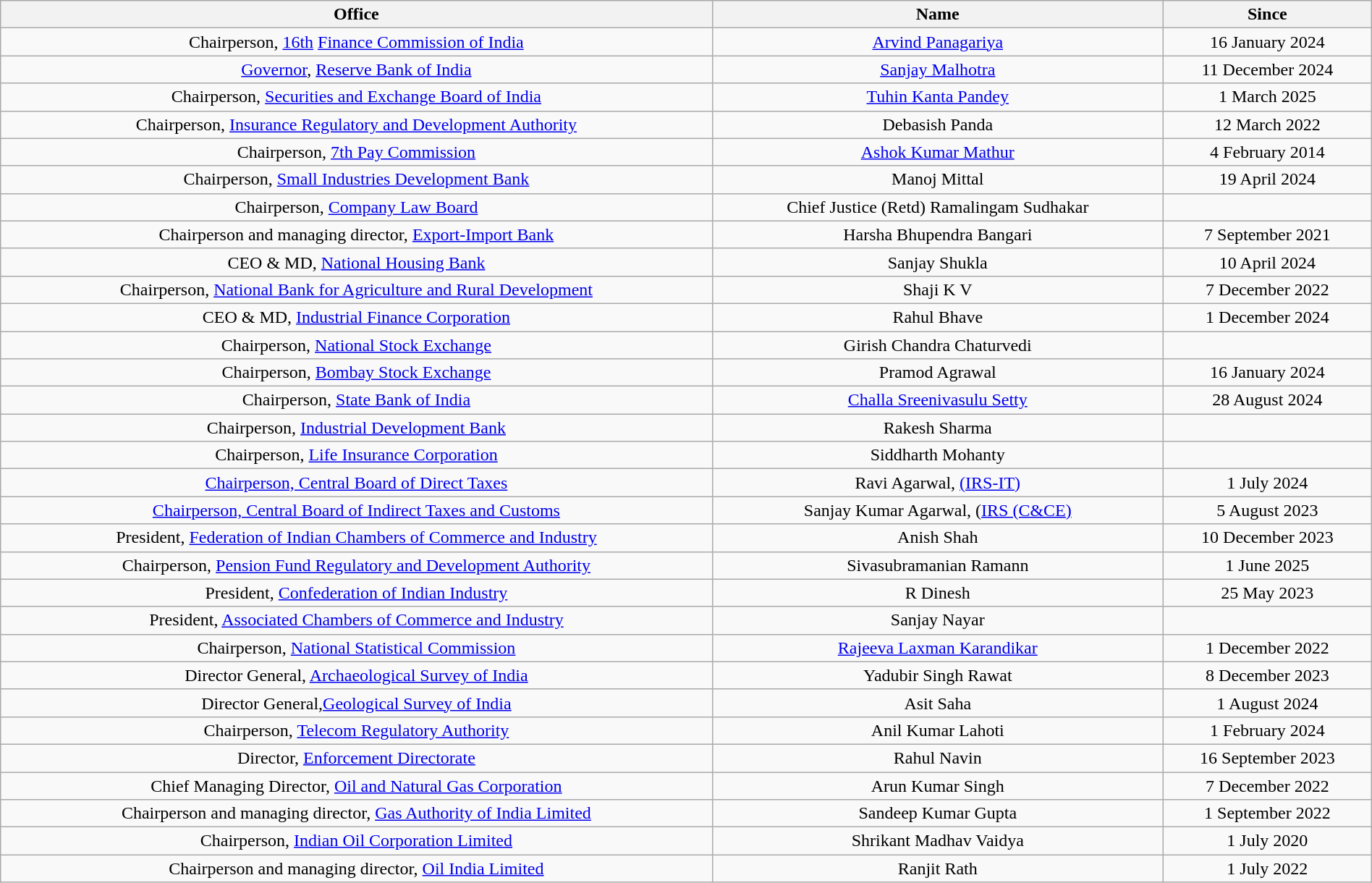<table class="wikitable"  style="width:100%; text-align:center;">
<tr>
<th>Office</th>
<th>Name</th>
<th>Since</th>
</tr>
<tr>
<td>Chairperson, <a href='#'>16th</a> <a href='#'>Finance Commission of India</a></td>
<td><a href='#'>Arvind Panagariya</a></td>
<td>16 January 2024</td>
</tr>
<tr>
<td><a href='#'>Governor</a>, <a href='#'>Reserve Bank of India</a></td>
<td><a href='#'>Sanjay Malhotra</a></td>
<td>11 December 2024</td>
</tr>
<tr>
<td>Chairperson, <a href='#'>Securities and Exchange Board of India</a></td>
<td><a href='#'>Tuhin Kanta Pandey</a></td>
<td>1 March 2025</td>
</tr>
<tr>
<td>Chairperson, <a href='#'>Insurance Regulatory and Development Authority</a></td>
<td>Debasish Panda</td>
<td>12 March 2022</td>
</tr>
<tr>
<td>Chairperson, <a href='#'>7th Pay Commission</a></td>
<td><a href='#'>Ashok Kumar Mathur</a></td>
<td>4 February 2014</td>
</tr>
<tr>
<td>Chairperson, <a href='#'>Small Industries Development Bank</a></td>
<td>Manoj Mittal</td>
<td>19 April 2024</td>
</tr>
<tr>
<td>Chairperson, <a href='#'>Company Law Board</a></td>
<td>Chief Justice (Retd) Ramalingam Sudhakar</td>
<td></td>
</tr>
<tr>
<td>Chairperson and managing director, <a href='#'>Export-Import Bank</a></td>
<td>Harsha Bhupendra Bangari</td>
<td>7 September 2021</td>
</tr>
<tr>
<td>CEO & MD, <a href='#'>National Housing Bank</a></td>
<td>Sanjay Shukla</td>
<td>10 April 2024</td>
</tr>
<tr>
<td>Chairperson, <a href='#'>National Bank for Agriculture and Rural Development</a></td>
<td>Shaji K V</td>
<td>7 December 2022</td>
</tr>
<tr>
<td>CEO & MD, <a href='#'>Industrial Finance Corporation</a></td>
<td>Rahul Bhave</td>
<td>1 December 2024</td>
</tr>
<tr>
<td>Chairperson, <a href='#'>National Stock Exchange</a></td>
<td>Girish Chandra Chaturvedi</td>
<td></td>
</tr>
<tr>
<td>Chairperson, <a href='#'>Bombay Stock Exchange</a></td>
<td>Pramod Agrawal</td>
<td>16 January 2024</td>
</tr>
<tr>
<td>Chairperson, <a href='#'>State Bank of India</a></td>
<td><a href='#'>Challa Sreenivasulu Setty</a></td>
<td>28 August 2024</td>
</tr>
<tr>
<td>Chairperson, <a href='#'>Industrial Development Bank</a></td>
<td>Rakesh Sharma</td>
<td></td>
</tr>
<tr>
<td>Chairperson, <a href='#'>Life Insurance Corporation</a></td>
<td>Siddharth Mohanty</td>
<td></td>
</tr>
<tr>
<td><a href='#'>Chairperson, Central Board of Direct Taxes</a></td>
<td>Ravi Agarwal, <a href='#'>(IRS-IT)</a></td>
<td>1 July 2024</td>
</tr>
<tr>
<td><a href='#'>Chairperson, Central Board of Indirect Taxes and Customs</a></td>
<td>Sanjay Kumar Agarwal, (<a href='#'>IRS (C&CE)</a></td>
<td>5 August 2023</td>
</tr>
<tr>
<td>President, <a href='#'>Federation of Indian Chambers of Commerce and Industry</a></td>
<td>Anish Shah</td>
<td>10 December 2023</td>
</tr>
<tr>
<td>Chairperson, <a href='#'>Pension Fund Regulatory and Development Authority</a></td>
<td>Sivasubramanian Ramann</td>
<td>1 June 2025</td>
</tr>
<tr>
<td>President, <a href='#'>Confederation of Indian Industry</a></td>
<td>R Dinesh</td>
<td>25 May 2023</td>
</tr>
<tr>
<td>President, <a href='#'>Associated Chambers of Commerce and Industry</a></td>
<td>Sanjay Nayar</td>
<td></td>
</tr>
<tr>
<td>Chairperson, <a href='#'>National Statistical Commission</a></td>
<td><a href='#'>Rajeeva Laxman Karandikar</a></td>
<td>1 December 2022</td>
</tr>
<tr>
<td>Director General, <a href='#'>Archaeological Survey of India</a></td>
<td>Yadubir Singh Rawat</td>
<td>8 December 2023</td>
</tr>
<tr>
<td>Director General,<a href='#'>Geological Survey of India</a></td>
<td>Asit Saha</td>
<td>1 August 2024</td>
</tr>
<tr>
<td>Chairperson, <a href='#'>Telecom Regulatory Authority</a></td>
<td>Anil Kumar Lahoti</td>
<td>1 February 2024</td>
</tr>
<tr>
<td>Director, <a href='#'>Enforcement Directorate</a></td>
<td>Rahul Navin</td>
<td>16 September 2023</td>
</tr>
<tr>
<td>Chief Managing Director, <a href='#'>Oil and Natural Gas Corporation</a></td>
<td>Arun Kumar Singh</td>
<td>7 December 2022</td>
</tr>
<tr>
<td>Chairperson and managing director, <a href='#'>Gas Authority of India Limited</a></td>
<td>Sandeep Kumar Gupta</td>
<td>1 September 2022</td>
</tr>
<tr>
<td>Chairperson, <a href='#'>Indian Oil Corporation Limited</a></td>
<td>Shrikant Madhav Vaidya</td>
<td>1 July 2020</td>
</tr>
<tr>
<td>Chairperson and managing director, <a href='#'>Oil India Limited</a></td>
<td>Ranjit Rath</td>
<td>1 July 2022</td>
</tr>
</table>
